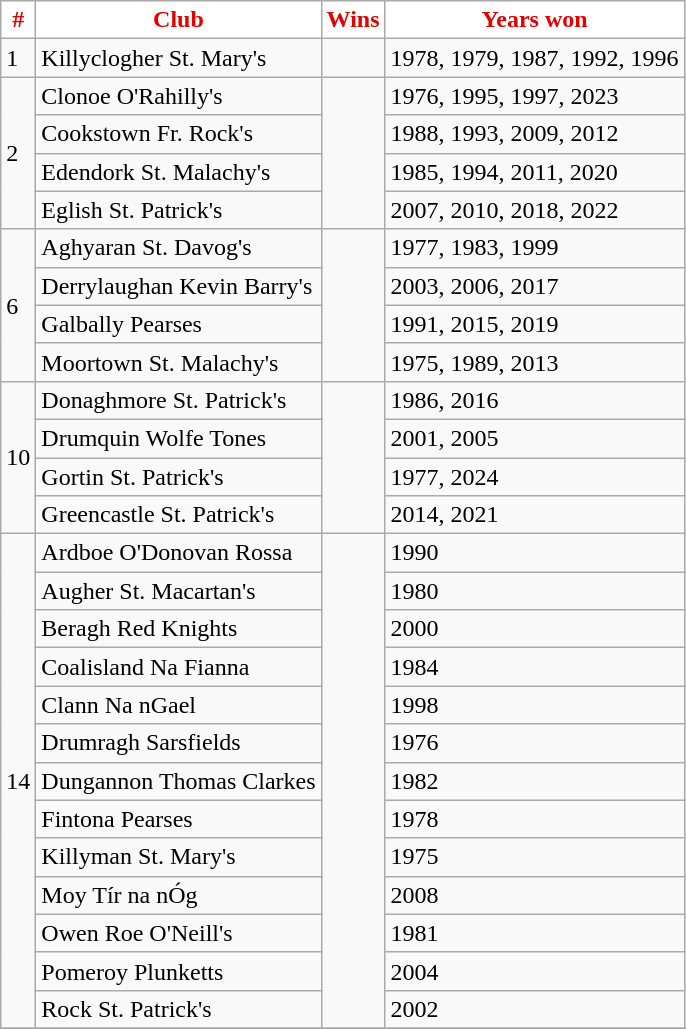<table class="wikitable">
<tr>
<th style="background:white;color:#E00000">#</th>
<th style="background:white;color:#E00000">Club</th>
<th style="background:white;color:#E00000">Wins</th>
<th style="background:white;color:#E00000">Years won</th>
</tr>
<tr>
<td>1</td>
<td>Killyclogher St. Mary's</td>
<td></td>
<td>1978, 1979, 1987, 1992, 1996</td>
</tr>
<tr>
<td rowspan=4>2</td>
<td>Clonoe O'Rahilly's</td>
<td rowspan=4></td>
<td>1976, 1995, 1997, 2023</td>
</tr>
<tr>
<td>Cookstown Fr. Rock's</td>
<td>1988, 1993, 2009, 2012</td>
</tr>
<tr>
<td>Edendork St. Malachy's</td>
<td>1985, 1994, 2011, 2020</td>
</tr>
<tr>
<td>Eglish St. Patrick's</td>
<td>2007, 2010, 2018, 2022</td>
</tr>
<tr>
<td rowspan=4>6</td>
<td>Aghyaran St. Davog's</td>
<td rowspan=4></td>
<td>1977, 1983, 1999</td>
</tr>
<tr>
<td>Derrylaughan Kevin Barry's</td>
<td>2003, 2006, 2017</td>
</tr>
<tr>
<td>Galbally Pearses</td>
<td>1991, 2015, 2019</td>
</tr>
<tr>
<td>Moortown St. Malachy's</td>
<td>1975, 1989, 2013</td>
</tr>
<tr>
<td rowspan=4>10</td>
<td>Donaghmore St. Patrick's</td>
<td rowspan=4></td>
<td>1986, 2016</td>
</tr>
<tr>
<td>Drumquin Wolfe Tones</td>
<td>2001, 2005</td>
</tr>
<tr>
<td>Gortin St. Patrick's</td>
<td>1977, 2024</td>
</tr>
<tr>
<td>Greencastle St. Patrick's</td>
<td>2014, 2021</td>
</tr>
<tr>
<td rowspan=13>14</td>
<td>Ardboe O'Donovan Rossa</td>
<td rowspan=13></td>
<td>1990</td>
</tr>
<tr>
<td>Augher St. Macartan's</td>
<td>1980</td>
</tr>
<tr>
<td>Beragh Red Knights</td>
<td>2000</td>
</tr>
<tr>
<td>Coalisland Na Fianna</td>
<td>1984</td>
</tr>
<tr>
<td>Clann Na nGael</td>
<td>1998</td>
</tr>
<tr>
<td>Drumragh Sarsfields</td>
<td>1976</td>
</tr>
<tr>
<td>Dungannon Thomas Clarkes</td>
<td>1982</td>
</tr>
<tr>
<td>Fintona Pearses</td>
<td>1978</td>
</tr>
<tr>
<td>Killyman St. Mary's</td>
<td>1975</td>
</tr>
<tr>
<td>Moy Tír na nÓg</td>
<td>2008</td>
</tr>
<tr>
<td>Owen Roe O'Neill's</td>
<td>1981</td>
</tr>
<tr>
<td>Pomeroy Plunketts</td>
<td>2004</td>
</tr>
<tr>
<td>Rock St. Patrick's</td>
<td>2002</td>
</tr>
<tr>
</tr>
</table>
